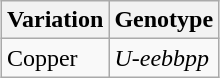<table class="wikitable" style="margin:1em auto;">
<tr>
<th>Variation</th>
<th>Genotype</th>
</tr>
<tr>
<td>Copper</td>
<td><em>U-eebbpp</em></td>
</tr>
</table>
